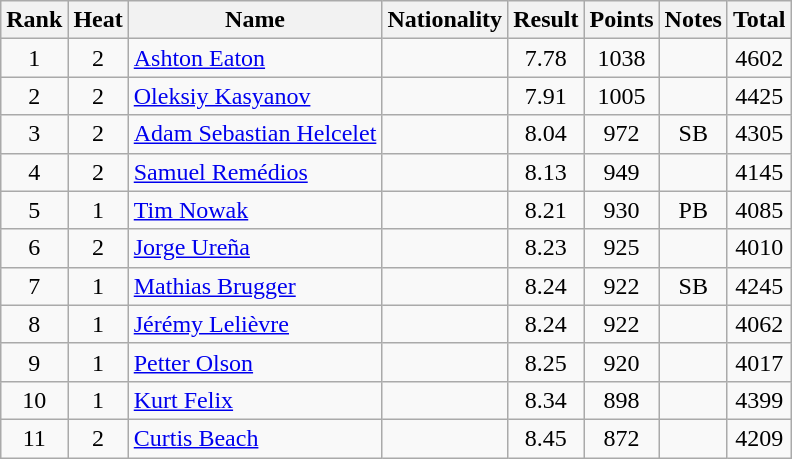<table class="wikitable sortable" style="text-align:center">
<tr>
<th>Rank</th>
<th>Heat</th>
<th>Name</th>
<th>Nationality</th>
<th>Result</th>
<th>Points</th>
<th>Notes</th>
<th>Total</th>
</tr>
<tr>
<td>1</td>
<td>2</td>
<td align=left><a href='#'>Ashton Eaton</a></td>
<td align=left></td>
<td>7.78</td>
<td>1038</td>
<td></td>
<td>4602</td>
</tr>
<tr>
<td>2</td>
<td>2</td>
<td align=left><a href='#'>Oleksiy Kasyanov</a></td>
<td align=left></td>
<td>7.91</td>
<td>1005</td>
<td></td>
<td>4425</td>
</tr>
<tr>
<td>3</td>
<td>2</td>
<td align=left><a href='#'>Adam Sebastian Helcelet</a></td>
<td align=left></td>
<td>8.04</td>
<td>972</td>
<td>SB</td>
<td>4305</td>
</tr>
<tr>
<td>4</td>
<td>2</td>
<td align=left><a href='#'>Samuel Remédios</a></td>
<td align=left></td>
<td>8.13</td>
<td>949</td>
<td></td>
<td>4145</td>
</tr>
<tr>
<td>5</td>
<td>1</td>
<td align=left><a href='#'>Tim Nowak</a></td>
<td align=left></td>
<td>8.21</td>
<td>930</td>
<td>PB</td>
<td>4085</td>
</tr>
<tr>
<td>6</td>
<td>2</td>
<td align=left><a href='#'>Jorge Ureña</a></td>
<td align=left></td>
<td>8.23</td>
<td>925</td>
<td></td>
<td>4010</td>
</tr>
<tr>
<td>7</td>
<td>1</td>
<td align=left><a href='#'>Mathias Brugger</a></td>
<td align=left></td>
<td>8.24</td>
<td>922</td>
<td>SB</td>
<td>4245</td>
</tr>
<tr>
<td>8</td>
<td>1</td>
<td align=left><a href='#'>Jérémy Lelièvre</a></td>
<td align=left></td>
<td>8.24</td>
<td>922</td>
<td></td>
<td>4062</td>
</tr>
<tr>
<td>9</td>
<td>1</td>
<td align=left><a href='#'>Petter Olson</a></td>
<td align=left></td>
<td>8.25</td>
<td>920</td>
<td></td>
<td>4017</td>
</tr>
<tr>
<td>10</td>
<td>1</td>
<td align=left><a href='#'>Kurt Felix</a></td>
<td align=left></td>
<td>8.34</td>
<td>898</td>
<td></td>
<td>4399</td>
</tr>
<tr>
<td>11</td>
<td>2</td>
<td align=left><a href='#'>Curtis Beach</a></td>
<td align=left></td>
<td>8.45</td>
<td>872</td>
<td></td>
<td>4209</td>
</tr>
</table>
